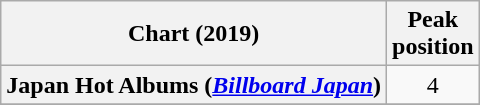<table class="wikitable sortable plainrowheaders" style="text-align:center;">
<tr>
<th scope="col">Chart (2019)</th>
<th scope="col">Peak<br>position</th>
</tr>
<tr>
<th scope="row">Japan Hot Albums (<em><a href='#'>Billboard Japan</a></em>)</th>
<td>4</td>
</tr>
<tr>
</tr>
</table>
